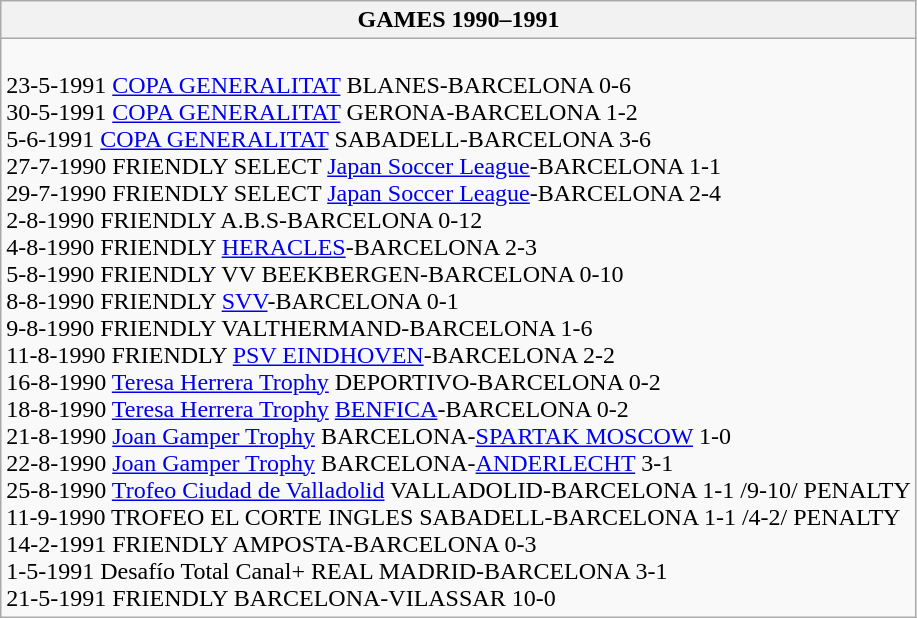<table class="wikitable">
<tr>
<th>GAMES 1990–1991 </th>
</tr>
<tr>
<td><br>23-5-1991 <a href='#'>COPA GENERALITAT</a> BLANES-BARCELONA 0-6<br>30-5-1991 <a href='#'>COPA GENERALITAT</a> GERONA-BARCELONA 1-2<br>5-6-1991 <a href='#'>COPA GENERALITAT</a> SABADELL-BARCELONA 3-6<br>27-7-1990 FRIENDLY SELECT <a href='#'>Japan Soccer League</a>-BARCELONA 1-1<br>29-7-1990 FRIENDLY SELECT <a href='#'>Japan Soccer League</a>-BARCELONA 2-4<br>2-8-1990 FRIENDLY A.B.S-BARCELONA 0-12<br>4-8-1990 FRIENDLY <a href='#'>HERACLES</a>-BARCELONA 2-3<br>5-8-1990 FRIENDLY VV BEEKBERGEN-BARCELONA 0-10<br>8-8-1990 FRIENDLY <a href='#'>SVV</a>-BARCELONA 0-1<br>9-8-1990 FRIENDLY VALTHERMAND-BARCELONA 1-6<br>11-8-1990 FRIENDLY <a href='#'>PSV EINDHOVEN</a>-BARCELONA 2-2<br>16-8-1990 <a href='#'>Teresa Herrera Trophy</a> DEPORTIVO-BARCELONA 0-2<br>18-8-1990 <a href='#'>Teresa Herrera Trophy</a> <a href='#'>BENFICA</a>-BARCELONA 0-2<br>21-8-1990 <a href='#'>Joan Gamper Trophy</a> BARCELONA-<a href='#'>SPARTAK MOSCOW</a> 1-0<br>22-8-1990 <a href='#'>Joan Gamper Trophy</a> BARCELONA-<a href='#'>ANDERLECHT</a> 3-1<br>25-8-1990 <a href='#'>Trofeo Ciudad de Valladolid</a> VALLADOLID-BARCELONA 1-1 /9-10/ PENALTY<br>11-9-1990 TROFEO EL CORTE INGLES SABADELL-BARCELONA 1-1 /4-2/ PENALTY<br>14-2-1991 FRIENDLY AMPOSTA-BARCELONA 0-3<br>1-5-1991 Desafío Total Canal+ REAL MADRID-BARCELONA 3-1<br>21-5-1991 FRIENDLY BARCELONA-VILASSAR 10-0</td>
</tr>
</table>
